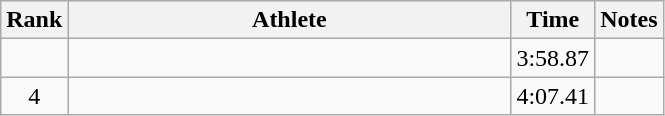<table class="wikitable" style="text-align:center">
<tr>
<th>Rank</th>
<th Style="width:18em">Athlete</th>
<th>Time</th>
<th>Notes</th>
</tr>
<tr>
<td></td>
<td style="text-align:left"></td>
<td>3:58.87</td>
<td></td>
</tr>
<tr>
<td>4</td>
<td style="text-align:left"></td>
<td>4:07.41</td>
<td></td>
</tr>
</table>
